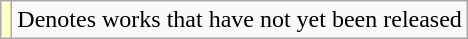<table class="wikitable">
<tr>
<td style="background:#FFFFCC;"></td>
<td>Denotes works that have not yet been released</td>
</tr>
</table>
